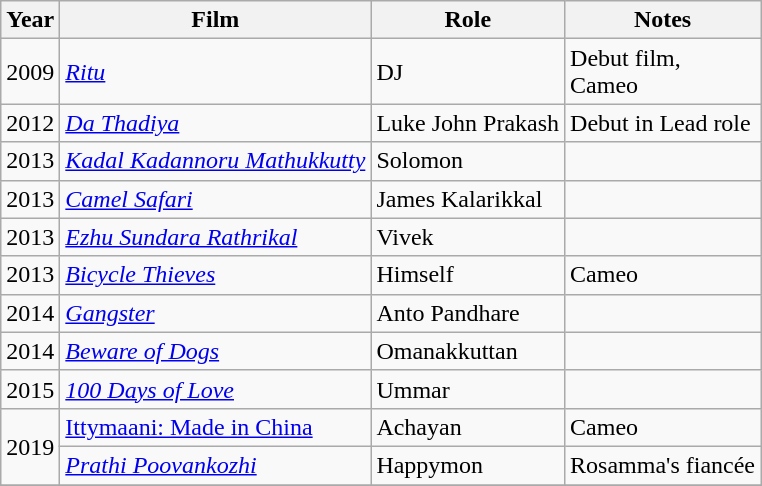<table class="wikitable sortable">
<tr>
<th>Year</th>
<th>Film</th>
<th>Role</th>
<th>Notes</th>
</tr>
<tr>
<td>2009</td>
<td><em><a href='#'>Ritu</a></em></td>
<td>DJ</td>
<td>Debut film,<br>Cameo</td>
</tr>
<tr>
<td>2012</td>
<td><em><a href='#'>Da Thadiya</a></em></td>
<td>Luke John Prakash</td>
<td>Debut in Lead role</td>
</tr>
<tr>
<td>2013</td>
<td><em><a href='#'>Kadal Kadannoru Mathukkutty</a></em></td>
<td>Solomon</td>
<td></td>
</tr>
<tr>
<td>2013</td>
<td><em><a href='#'>Camel Safari</a></em></td>
<td>James Kalarikkal</td>
<td></td>
</tr>
<tr>
<td>2013</td>
<td><em><a href='#'>Ezhu Sundara Rathrikal</a></em></td>
<td>Vivek</td>
<td></td>
</tr>
<tr>
<td>2013</td>
<td><em><a href='#'>Bicycle Thieves</a></em></td>
<td>Himself</td>
<td>Cameo</td>
</tr>
<tr>
<td>2014</td>
<td><em><a href='#'>Gangster</a></em></td>
<td>Anto Pandhare</td>
<td></td>
</tr>
<tr>
<td>2014</td>
<td><em><a href='#'>Beware of Dogs</a></em></td>
<td>Omanakkuttan</td>
<td></td>
</tr>
<tr>
<td>2015</td>
<td><em><a href='#'>100 Days of Love</a></em></td>
<td>Ummar</td>
<td></td>
</tr>
<tr>
<td rowspan="2">2019</td>
<td><a href='#'>Ittymaani: Made in China</a></td>
<td>Achayan</td>
<td>Cameo</td>
</tr>
<tr>
<td><em><a href='#'>Prathi Poovankozhi</a></em></td>
<td>Happymon</td>
<td>Rosamma's fiancée</td>
</tr>
<tr>
</tr>
</table>
